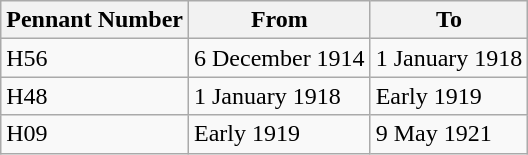<table class="wikitable" style="text-align:left">
<tr>
<th>Pennant Number</th>
<th>From</th>
<th>To</th>
</tr>
<tr>
<td>H56</td>
<td>6 December 1914</td>
<td>1 January 1918</td>
</tr>
<tr>
<td>H48</td>
<td>1 January 1918</td>
<td>Early 1919</td>
</tr>
<tr>
<td>H09</td>
<td>Early 1919</td>
<td>9 May 1921</td>
</tr>
</table>
